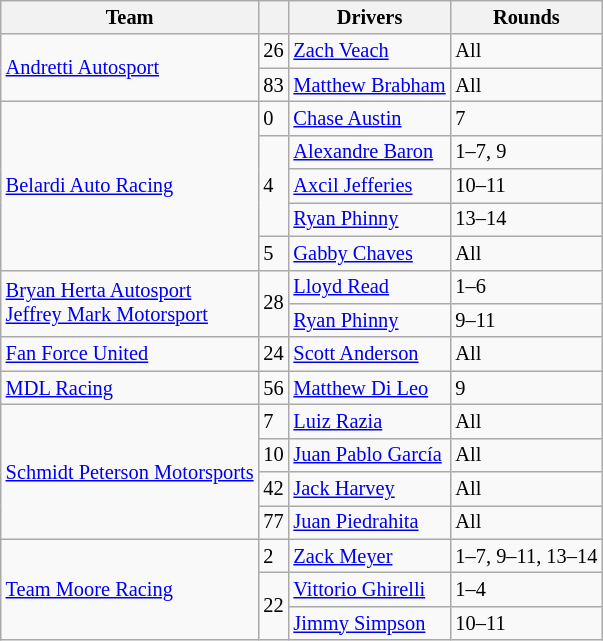<table class="wikitable" style="font-size:85%">
<tr>
<th>Team</th>
<th></th>
<th>Drivers</th>
<th>Rounds</th>
</tr>
<tr>
<td rowspan=2><a href='#'>Andretti Autosport</a></td>
<td>26</td>
<td nowrap> <a href='#'>Zach Veach</a></td>
<td>All</td>
</tr>
<tr>
<td>83</td>
<td nowrap> <a href='#'>Matthew Brabham</a></td>
<td>All</td>
</tr>
<tr>
<td rowspan=5><a href='#'>Belardi Auto Racing</a></td>
<td>0</td>
<td nowrap> <a href='#'>Chase Austin</a></td>
<td>7</td>
</tr>
<tr>
<td rowspan=3>4</td>
<td nowrap> <a href='#'>Alexandre Baron</a></td>
<td>1–7, 9</td>
</tr>
<tr>
<td nowrap> <a href='#'>Axcil Jefferies</a></td>
<td>10–11</td>
</tr>
<tr>
<td nowrap> <a href='#'>Ryan Phinny</a></td>
<td>13–14</td>
</tr>
<tr>
<td>5</td>
<td nowrap> <a href='#'>Gabby Chaves</a></td>
<td>All</td>
</tr>
<tr>
<td rowspan=2><a href='#'>Bryan Herta Autosport</a><br><a href='#'>Jeffrey Mark Motorsport</a></td>
<td rowspan=2>28</td>
<td nowrap> <a href='#'>Lloyd Read</a></td>
<td>1–6</td>
</tr>
<tr>
<td nowrap> <a href='#'>Ryan Phinny</a></td>
<td>9–11</td>
</tr>
<tr>
<td><a href='#'>Fan Force United</a></td>
<td>24</td>
<td nowrap> <a href='#'>Scott Anderson</a></td>
<td>All</td>
</tr>
<tr>
<td><a href='#'>MDL Racing</a></td>
<td>56</td>
<td nowrap> <a href='#'>Matthew Di Leo</a></td>
<td>9</td>
</tr>
<tr>
<td rowspan=4><a href='#'>Schmidt Peterson Motorsports</a></td>
<td>7</td>
<td nowrap> <a href='#'>Luiz Razia</a></td>
<td>All</td>
</tr>
<tr>
<td>10</td>
<td nowrap> <a href='#'>Juan Pablo García</a></td>
<td>All</td>
</tr>
<tr>
<td>42</td>
<td nowrap> <a href='#'>Jack Harvey</a></td>
<td>All</td>
</tr>
<tr>
<td>77</td>
<td nowrap> <a href='#'>Juan Piedrahita</a></td>
<td>All</td>
</tr>
<tr>
<td rowspan=3><a href='#'>Team Moore Racing</a></td>
<td>2</td>
<td nowrap> <a href='#'>Zack Meyer</a></td>
<td>1–7, 9–11, 13–14</td>
</tr>
<tr>
<td rowspan=2>22</td>
<td nowrap> <a href='#'>Vittorio Ghirelli</a></td>
<td>1–4</td>
</tr>
<tr>
<td nowrap> <a href='#'>Jimmy Simpson</a></td>
<td>10–11</td>
</tr>
</table>
